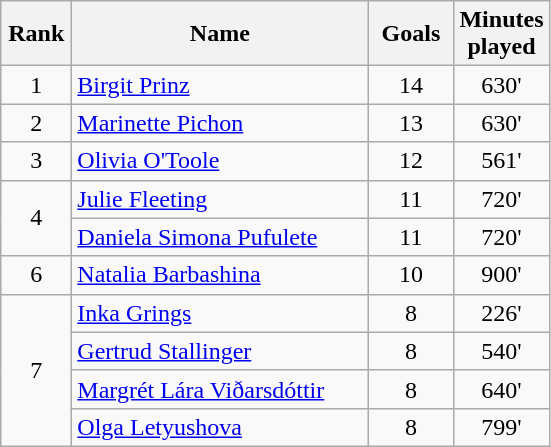<table class="wikitable" style="text-align:center;">
<tr>
<th width=40>Rank</th>
<th width=190>Name</th>
<th width=50>Goals</th>
<th width=50>Minutes played</th>
</tr>
<tr>
<td>1</td>
<td align="left"> <a href='#'>Birgit Prinz</a></td>
<td>14</td>
<td>630'</td>
</tr>
<tr>
<td>2</td>
<td align="left"> <a href='#'>Marinette Pichon</a></td>
<td>13</td>
<td>630'</td>
</tr>
<tr>
<td>3</td>
<td align="left"> <a href='#'>Olivia O'Toole</a></td>
<td>12</td>
<td>561'</td>
</tr>
<tr>
<td rowspan=2>4</td>
<td align="left"> <a href='#'>Julie Fleeting</a></td>
<td>11</td>
<td>720'</td>
</tr>
<tr>
<td align="left"> <a href='#'>Daniela Simona Pufulete</a></td>
<td>11</td>
<td>720'</td>
</tr>
<tr>
<td>6</td>
<td align="left"> <a href='#'>Natalia Barbashina</a></td>
<td>10</td>
<td>900'</td>
</tr>
<tr>
<td rowspan=4>7</td>
<td align="left"> <a href='#'>Inka Grings</a></td>
<td>8</td>
<td>226'</td>
</tr>
<tr>
<td align="left"> <a href='#'>Gertrud Stallinger</a></td>
<td>8</td>
<td>540'</td>
</tr>
<tr>
<td align="left"> <a href='#'>Margrét Lára Viðarsdóttir</a></td>
<td>8</td>
<td>640'</td>
</tr>
<tr>
<td align="left"> <a href='#'>Olga Letyushova</a></td>
<td>8</td>
<td>799'</td>
</tr>
</table>
